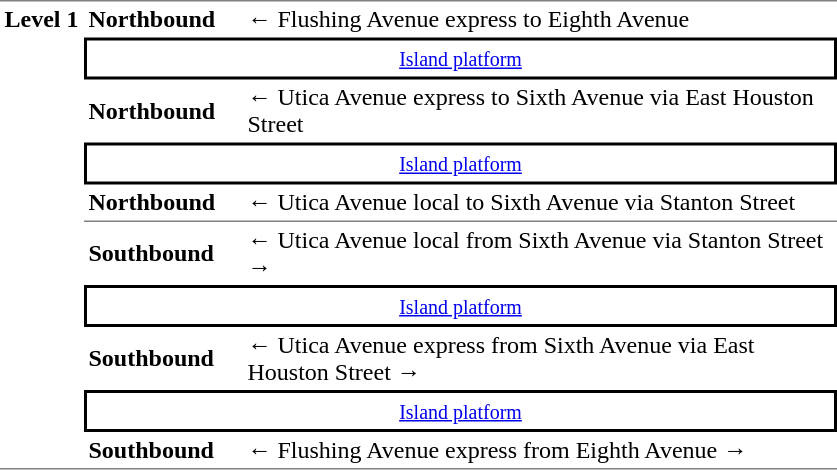<table cellspacing=0 cellpadding=3>
<tr>
<td style="border-bottom:solid 1px gray;border-top:solid 1px gray;" rowspan=10 width=50 valign=top><strong>Level 1</strong></td>
<td style="border-bottom:solid 0px gray;border-top:solid 1px gray;" width=100><span><strong>Northbound</strong></span></td>
<td style="border-bottom:solid 0px gray;border-top:solid 1px gray;" width=390>← Flushing Avenue express to Eighth Avenue</td>
</tr>
<tr>
<td style="border-top:solid 2px black;border-right:solid 2px black;border-left:solid 2px black;border-bottom:solid 2px black;text-align:center;" colspan=2><small><a href='#'>Island platform</a></small></td>
</tr>
<tr>
<td><span><strong>Northbound</strong></span></td>
<td>← Utica Avenue express to Sixth Avenue via East Houston Street</td>
</tr>
<tr>
<td style="border-top:solid 2px black;border-right:solid 2px black;border-left:solid 2px black;border-bottom:solid 2px black;text-align:center;" colspan=2><small><a href='#'>Island platform</a></small></td>
</tr>
<tr>
<td style="border-bottom:solid 1px gray;"><span><strong>Northbound</strong></span></td>
<td style="border-bottom:solid 1px gray;">← Utica Avenue local to Sixth Avenue via Stanton Street</td>
</tr>
<tr>
<td><span><strong>Southbound</strong></span></td>
<td><span>←</span> Utica Avenue local from Sixth Avenue via Stanton Street →</td>
</tr>
<tr>
<td style="border-top:solid 2px black;border-right:solid 2px black;border-left:solid 2px black;border-bottom:solid 2px black;text-align:center;" colspan=2><small><a href='#'>Island platform</a></small></td>
</tr>
<tr>
<td><span><strong>Southbound</strong></span></td>
<td><span>←</span> Utica Avenue express from Sixth Avenue via East Houston Street →</td>
</tr>
<tr>
<td style="border-top:solid 2px black;border-right:solid 2px black;border-left:solid 2px black;border-bottom:solid 2px black;text-align:center;" colspan=2><small><a href='#'>Island platform</a></small></td>
</tr>
<tr>
<td style="border-bottom:solid 1px gray;"><span><strong>Southbound</strong></span></td>
<td style="border-bottom:solid 1px gray;"><span>←</span> Flushing Avenue express from Eighth Avenue →</td>
</tr>
</table>
